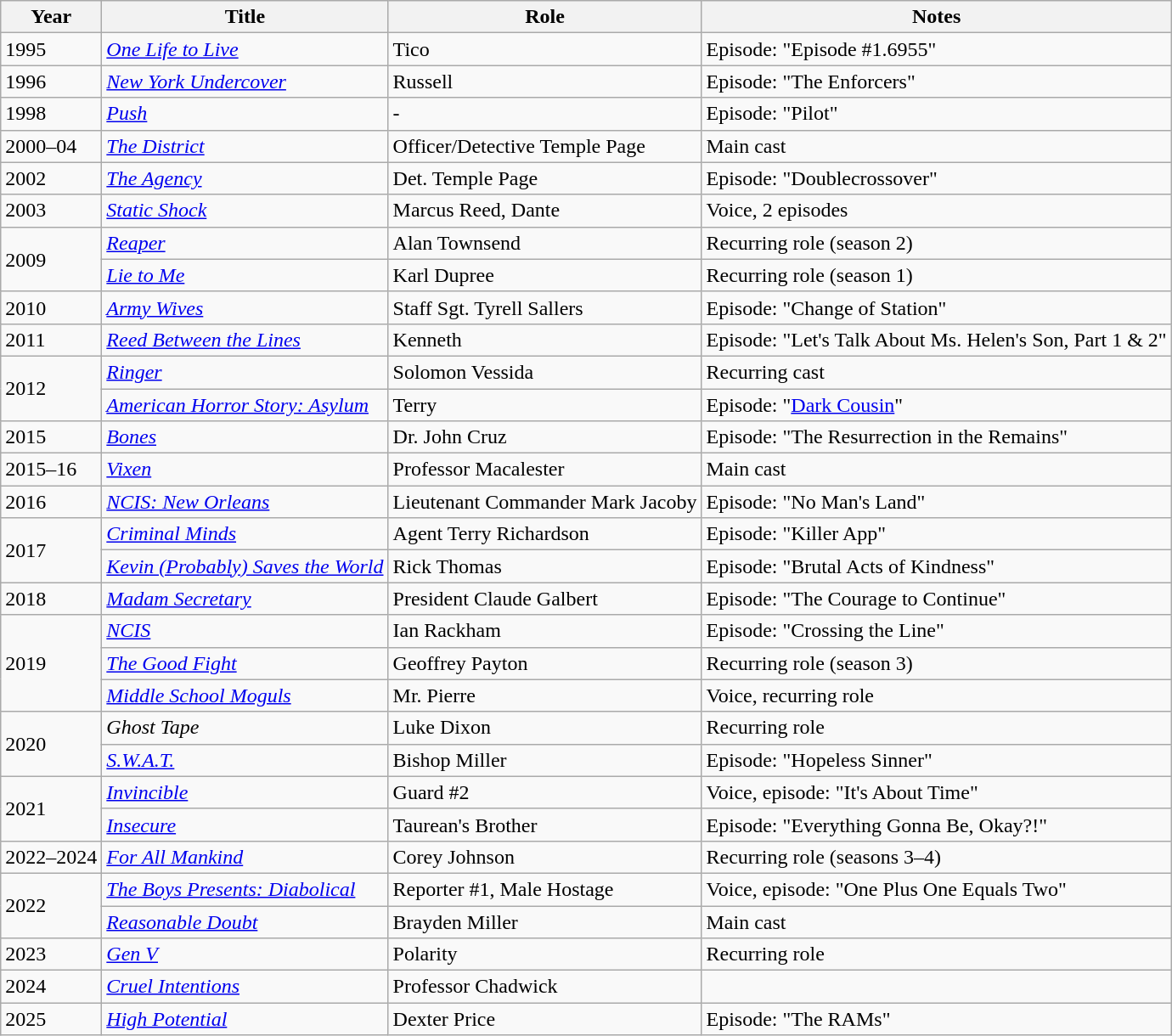<table class="wikitable">
<tr>
<th>Year</th>
<th>Title</th>
<th>Role</th>
<th>Notes</th>
</tr>
<tr>
<td>1995</td>
<td><em><a href='#'>One Life to Live</a></em></td>
<td>Tico</td>
<td>Episode: "Episode #1.6955"</td>
</tr>
<tr>
<td>1996</td>
<td><em><a href='#'>New York Undercover</a></em></td>
<td>Russell</td>
<td>Episode: "The Enforcers"</td>
</tr>
<tr>
<td>1998</td>
<td><em><a href='#'>Push</a></em></td>
<td>-</td>
<td>Episode: "Pilot"</td>
</tr>
<tr>
<td>2000–04</td>
<td><em><a href='#'>The District</a></em></td>
<td>Officer/Detective Temple Page</td>
<td>Main cast</td>
</tr>
<tr>
<td>2002</td>
<td><em><a href='#'>The Agency</a></em></td>
<td>Det. Temple Page</td>
<td>Episode: "Doublecrossover"</td>
</tr>
<tr>
<td>2003</td>
<td><em><a href='#'>Static Shock</a></em></td>
<td>Marcus Reed, Dante</td>
<td>Voice, 2 episodes</td>
</tr>
<tr>
<td rowspan="2">2009</td>
<td><em><a href='#'>Reaper</a></em></td>
<td>Alan Townsend</td>
<td>Recurring role (season 2)</td>
</tr>
<tr>
<td><em><a href='#'>Lie to Me</a></em></td>
<td>Karl Dupree</td>
<td>Recurring role (season 1)</td>
</tr>
<tr>
<td>2010</td>
<td><em><a href='#'>Army Wives</a></em></td>
<td>Staff Sgt. Tyrell Sallers</td>
<td>Episode: "Change of Station"</td>
</tr>
<tr>
<td>2011</td>
<td><em><a href='#'>Reed Between the Lines</a></em></td>
<td>Kenneth</td>
<td>Episode: "Let's Talk About Ms. Helen's Son, Part 1 & 2"</td>
</tr>
<tr>
<td rowspan="2">2012</td>
<td><em><a href='#'>Ringer</a></em></td>
<td>Solomon Vessida</td>
<td>Recurring cast</td>
</tr>
<tr>
<td><em><a href='#'>American Horror Story: Asylum</a></em></td>
<td>Terry</td>
<td>Episode: "<a href='#'>Dark Cousin</a>"</td>
</tr>
<tr>
<td>2015</td>
<td><em><a href='#'>Bones</a></em></td>
<td>Dr. John Cruz</td>
<td>Episode: "The Resurrection in the Remains"</td>
</tr>
<tr>
<td>2015–16</td>
<td><em><a href='#'>Vixen</a></em></td>
<td>Professor Macalester</td>
<td>Main cast</td>
</tr>
<tr>
<td>2016</td>
<td><em><a href='#'>NCIS: New Orleans</a></em></td>
<td>Lieutenant Commander Mark Jacoby</td>
<td>Episode: "No Man's Land"</td>
</tr>
<tr>
<td rowspan="2">2017</td>
<td><em><a href='#'>Criminal Minds</a></em></td>
<td>Agent Terry Richardson</td>
<td>Episode: "Killer App"</td>
</tr>
<tr>
<td><em><a href='#'>Kevin (Probably) Saves the World</a></em></td>
<td>Rick Thomas</td>
<td>Episode: "Brutal Acts of Kindness"</td>
</tr>
<tr>
<td>2018</td>
<td><em><a href='#'>Madam Secretary</a></em></td>
<td>President Claude Galbert</td>
<td>Episode: "The Courage to Continue"</td>
</tr>
<tr>
<td rowspan="3">2019</td>
<td><em><a href='#'>NCIS</a></em></td>
<td>Ian Rackham</td>
<td>Episode: "Crossing the Line"</td>
</tr>
<tr>
<td><em><a href='#'>The Good Fight</a></em></td>
<td>Geoffrey Payton</td>
<td>Recurring role (season 3)</td>
</tr>
<tr>
<td><em><a href='#'>Middle School Moguls</a></em></td>
<td>Mr. Pierre</td>
<td>Voice, recurring role</td>
</tr>
<tr>
<td rowspan="2">2020</td>
<td><em>Ghost Tape</em></td>
<td>Luke Dixon</td>
<td>Recurring role</td>
</tr>
<tr>
<td><em><a href='#'>S.W.A.T.</a></em></td>
<td>Bishop Miller</td>
<td>Episode: "Hopeless Sinner"</td>
</tr>
<tr>
<td rowspan="2">2021</td>
<td><em><a href='#'>Invincible</a></em></td>
<td>Guard #2</td>
<td>Voice, episode: "It's About Time"</td>
</tr>
<tr>
<td><em><a href='#'>Insecure</a></em></td>
<td>Taurean's Brother</td>
<td>Episode: "Everything Gonna Be, Okay?!"</td>
</tr>
<tr>
<td>2022–2024</td>
<td><em><a href='#'>For All Mankind</a></em></td>
<td>Corey Johnson</td>
<td>Recurring role (seasons 3–4)</td>
</tr>
<tr>
<td rowspan="2">2022</td>
<td><em><a href='#'>The Boys Presents: Diabolical</a></em></td>
<td>Reporter #1, Male Hostage</td>
<td>Voice, episode: "One Plus One Equals Two"</td>
</tr>
<tr>
<td><em><a href='#'>Reasonable Doubt</a></em></td>
<td>Brayden Miller</td>
<td>Main cast</td>
</tr>
<tr>
<td>2023</td>
<td><em><a href='#'>Gen V</a></em></td>
<td>Polarity</td>
<td>Recurring role</td>
</tr>
<tr>
<td>2024</td>
<td><em><a href='#'>Cruel Intentions</a></em></td>
<td>Professor Chadwick</td>
<td></td>
</tr>
<tr>
<td>2025</td>
<td><em><a href='#'>High Potential</a></em></td>
<td>Dexter Price</td>
<td>Episode: "The RAMs"</td>
</tr>
</table>
